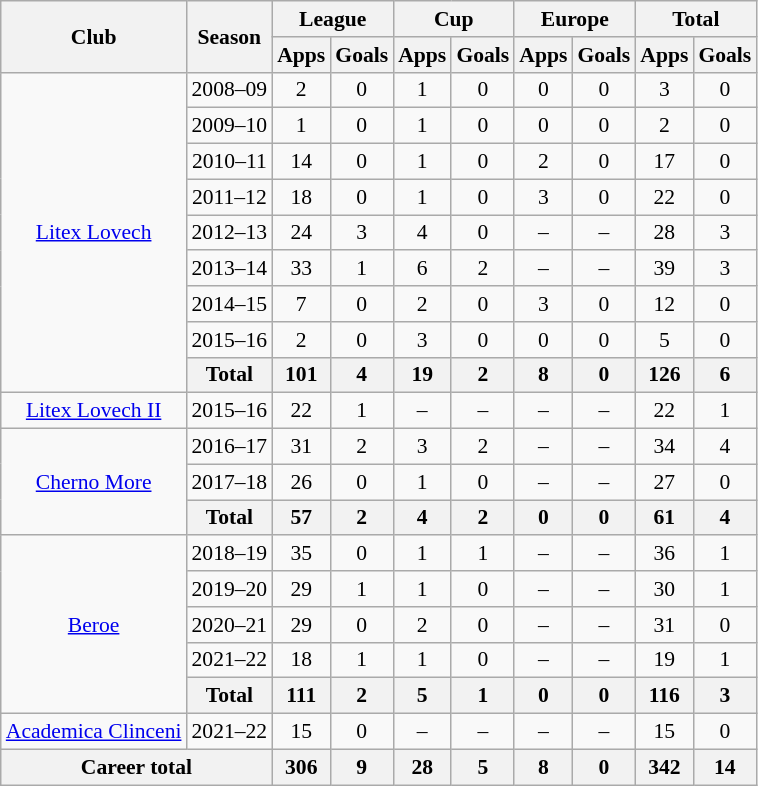<table class="wikitable" style="font-size:90%; text-align: center">
<tr>
<th rowspan=2>Club</th>
<th rowspan=2>Season</th>
<th colspan=2>League</th>
<th colspan=2>Cup</th>
<th colspan=2>Europe</th>
<th colspan=2>Total</th>
</tr>
<tr>
<th>Apps</th>
<th>Goals</th>
<th>Apps</th>
<th>Goals</th>
<th>Apps</th>
<th>Goals</th>
<th>Apps</th>
<th>Goals</th>
</tr>
<tr>
<td rowspan=9><a href='#'>Litex Lovech</a></td>
<td>2008–09</td>
<td>2</td>
<td>0</td>
<td>1</td>
<td>0</td>
<td>0</td>
<td>0</td>
<td>3</td>
<td>0</td>
</tr>
<tr>
<td>2009–10</td>
<td>1</td>
<td>0</td>
<td>1</td>
<td>0</td>
<td>0</td>
<td>0</td>
<td>2</td>
<td>0</td>
</tr>
<tr>
<td>2010–11</td>
<td>14</td>
<td>0</td>
<td>1</td>
<td>0</td>
<td>2</td>
<td>0</td>
<td>17</td>
<td>0</td>
</tr>
<tr>
<td>2011–12</td>
<td>18</td>
<td>0</td>
<td>1</td>
<td>0</td>
<td>3</td>
<td>0</td>
<td>22</td>
<td>0</td>
</tr>
<tr>
<td>2012–13</td>
<td>24</td>
<td>3</td>
<td>4</td>
<td>0</td>
<td>–</td>
<td>–</td>
<td>28</td>
<td>3</td>
</tr>
<tr>
<td>2013–14</td>
<td>33</td>
<td>1</td>
<td>6</td>
<td>2</td>
<td>–</td>
<td>–</td>
<td>39</td>
<td>3</td>
</tr>
<tr>
<td>2014–15</td>
<td>7</td>
<td>0</td>
<td>2</td>
<td>0</td>
<td>3</td>
<td>0</td>
<td>12</td>
<td>0</td>
</tr>
<tr>
<td>2015–16</td>
<td>2</td>
<td>0</td>
<td>3</td>
<td>0</td>
<td>0</td>
<td>0</td>
<td>5</td>
<td>0</td>
</tr>
<tr>
<th colspan=1>Total</th>
<th>101</th>
<th>4</th>
<th>19</th>
<th>2</th>
<th>8</th>
<th>0</th>
<th>126</th>
<th>6</th>
</tr>
<tr>
<td rowspan=1><a href='#'>Litex Lovech II</a></td>
<td>2015–16</td>
<td>22</td>
<td>1</td>
<td>–</td>
<td>–</td>
<td>–</td>
<td>–</td>
<td>22</td>
<td>1</td>
</tr>
<tr>
<td rowspan=3><a href='#'>Cherno More</a></td>
<td>2016–17</td>
<td>31</td>
<td>2</td>
<td>3</td>
<td>2</td>
<td>–</td>
<td>–</td>
<td>34</td>
<td>4</td>
</tr>
<tr>
<td>2017–18</td>
<td>26</td>
<td>0</td>
<td>1</td>
<td>0</td>
<td>–</td>
<td>–</td>
<td>27</td>
<td>0</td>
</tr>
<tr>
<th colspan=1>Total</th>
<th>57</th>
<th>2</th>
<th>4</th>
<th>2</th>
<th>0</th>
<th>0</th>
<th>61</th>
<th>4</th>
</tr>
<tr>
<td rowspan=5><a href='#'>Beroe</a></td>
<td>2018–19</td>
<td>35</td>
<td>0</td>
<td>1</td>
<td>1</td>
<td>–</td>
<td>–</td>
<td>36</td>
<td>1</td>
</tr>
<tr>
<td>2019–20</td>
<td>29</td>
<td>1</td>
<td>1</td>
<td>0</td>
<td>–</td>
<td>–</td>
<td>30</td>
<td>1</td>
</tr>
<tr>
<td>2020–21</td>
<td>29</td>
<td>0</td>
<td>2</td>
<td>0</td>
<td>–</td>
<td>–</td>
<td>31</td>
<td>0</td>
</tr>
<tr>
<td>2021–22</td>
<td>18</td>
<td>1</td>
<td>1</td>
<td>0</td>
<td>–</td>
<td>–</td>
<td>19</td>
<td>1</td>
</tr>
<tr>
<th colspan=1>Total</th>
<th>111</th>
<th>2</th>
<th>5</th>
<th>1</th>
<th>0</th>
<th>0</th>
<th>116</th>
<th>3</th>
</tr>
<tr>
<td rowspan=1><a href='#'>Academica Clinceni</a></td>
<td>2021–22</td>
<td>15</td>
<td>0</td>
<td>–</td>
<td>–</td>
<td>–</td>
<td>–</td>
<td>15</td>
<td>0</td>
</tr>
<tr>
<th colspan=2>Career total</th>
<th>306</th>
<th>9</th>
<th>28</th>
<th>5</th>
<th>8</th>
<th>0</th>
<th>342</th>
<th>14</th>
</tr>
</table>
